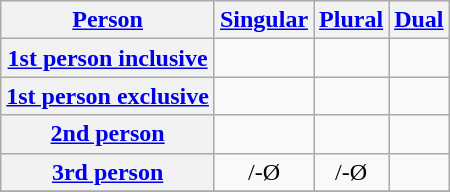<table class="wikitable" style="text-align: center;">
<tr>
<th><a href='#'>Person</a></th>
<th><a href='#'>Singular</a></th>
<th><a href='#'>Plural</a></th>
<th><a href='#'>Dual</a></th>
</tr>
<tr>
<th><a href='#'>1st person inclusive</a></th>
<td></td>
<td></td>
<td></td>
</tr>
<tr>
<th><a href='#'>1st person exclusive</a></th>
<td></td>
<td></td>
<td></td>
</tr>
<tr>
<th><a href='#'>2nd person</a></th>
<td></td>
<td></td>
<td></td>
</tr>
<tr>
<th><a href='#'>3rd person</a></th>
<td>/-Ø</td>
<td>/-Ø</td>
<td></td>
</tr>
<tr>
</tr>
</table>
